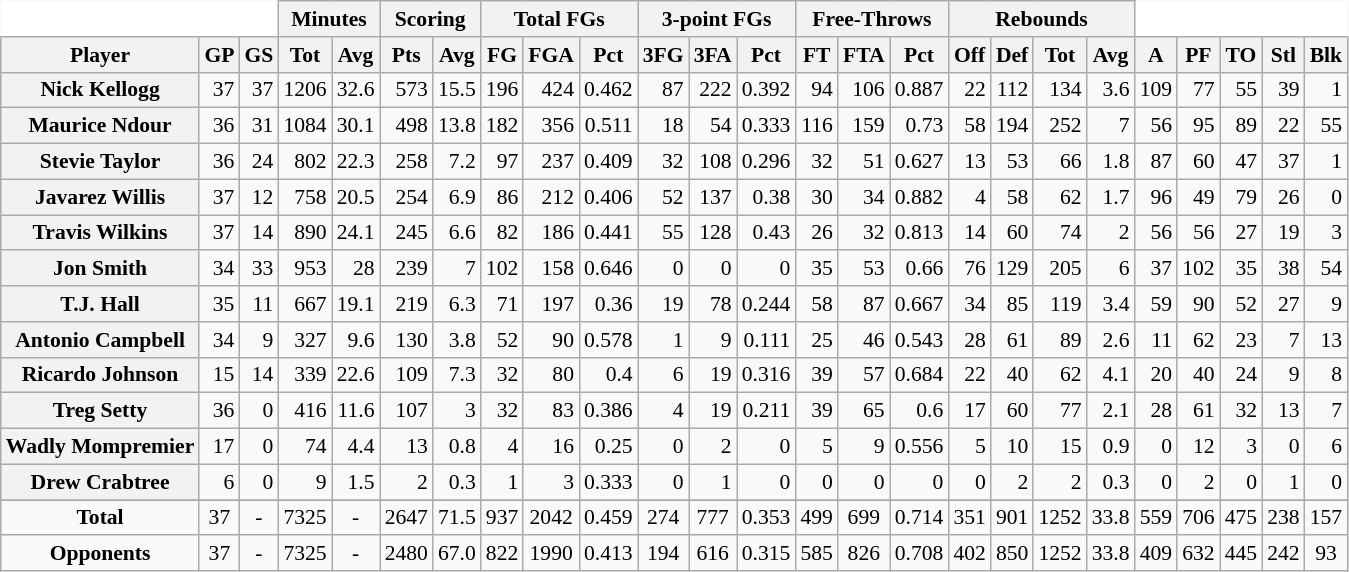<table class="wikitable sortable" border="1" style="font-size:90%;">
<tr>
<th colspan="3" style="border-top-style:hidden; border-left-style:hidden; background: white;"></th>
<th colspan="2" style=>Minutes</th>
<th colspan="2" style=>Scoring</th>
<th colspan="3" style=>Total FGs</th>
<th colspan="3" style=>3-point FGs</th>
<th colspan="3" style=>Free-Throws</th>
<th colspan="4" style=>Rebounds</th>
<th colspan="5" style="border-top-style:hidden; border-right-style:hidden; background: white;"></th>
</tr>
<tr>
<th scope="col" style=>Player</th>
<th scope="col" style=>GP</th>
<th scope="col" style=>GS</th>
<th scope="col" style=>Tot</th>
<th scope="col" style=>Avg</th>
<th scope="col" style=>Pts</th>
<th scope="col" style=>Avg</th>
<th scope="col" style=>FG</th>
<th scope="col" style=>FGA</th>
<th scope="col" style=>Pct</th>
<th scope="col" style=>3FG</th>
<th scope="col" style=>3FA</th>
<th scope="col" style=>Pct</th>
<th scope="col" style=>FT</th>
<th scope="col" style=>FTA</th>
<th scope="col" style=>Pct</th>
<th scope="col" style=>Off</th>
<th scope="col" style=>Def</th>
<th scope="col" style=>Tot</th>
<th scope="col" style=>Avg</th>
<th scope="col" style=>A</th>
<th scope="col" style=>PF</th>
<th scope="col" style=>TO</th>
<th scope="col" style=>Stl</th>
<th scope="col" style=>Blk</th>
</tr>
<tr>
<th>Nick Kellogg</th>
<td align="right">37</td>
<td align="right">37</td>
<td align="right">1206</td>
<td align="right">32.6</td>
<td align="right">573</td>
<td align="right">15.5</td>
<td align="right">196</td>
<td align="right">424</td>
<td align="right">0.462</td>
<td align="right">87</td>
<td align="right">222</td>
<td align="right">0.392</td>
<td align="right">94</td>
<td align="right">106</td>
<td align="right">0.887</td>
<td align="right">22</td>
<td align="right">112</td>
<td align="right">134</td>
<td align="right">3.6</td>
<td align="right">109</td>
<td align="right">77</td>
<td align="right">55</td>
<td align="right">39</td>
<td align="right">1</td>
</tr>
<tr>
<th>Maurice Ndour</th>
<td align="right">36</td>
<td align="right">31</td>
<td align="right">1084</td>
<td align="right">30.1</td>
<td align="right">498</td>
<td align="right">13.8</td>
<td align="right">182</td>
<td align="right">356</td>
<td align="right">0.511</td>
<td align="right">18</td>
<td align="right">54</td>
<td align="right">0.333</td>
<td align="right">116</td>
<td align="right">159</td>
<td align="right">0.73</td>
<td align="right">58</td>
<td align="right">194</td>
<td align="right">252</td>
<td align="right">7</td>
<td align="right">56</td>
<td align="right">95</td>
<td align="right">89</td>
<td align="right">22</td>
<td align="right">55</td>
</tr>
<tr>
<th>Stevie Taylor</th>
<td align="right">36</td>
<td align="right">24</td>
<td align="right">802</td>
<td align="right">22.3</td>
<td align="right">258</td>
<td align="right">7.2</td>
<td align="right">97</td>
<td align="right">237</td>
<td align="right">0.409</td>
<td align="right">32</td>
<td align="right">108</td>
<td align="right">0.296</td>
<td align="right">32</td>
<td align="right">51</td>
<td align="right">0.627</td>
<td align="right">13</td>
<td align="right">53</td>
<td align="right">66</td>
<td align="right">1.8</td>
<td align="right">87</td>
<td align="right">60</td>
<td align="right">47</td>
<td align="right">37</td>
<td align="right">1</td>
</tr>
<tr>
<th>Javarez Willis</th>
<td align="right">37</td>
<td align="right">12</td>
<td align="right">758</td>
<td align="right">20.5</td>
<td align="right">254</td>
<td align="right">6.9</td>
<td align="right">86</td>
<td align="right">212</td>
<td align="right">0.406</td>
<td align="right">52</td>
<td align="right">137</td>
<td align="right">0.38</td>
<td align="right">30</td>
<td align="right">34</td>
<td align="right">0.882</td>
<td align="right">4</td>
<td align="right">58</td>
<td align="right">62</td>
<td align="right">1.7</td>
<td align="right">96</td>
<td align="right">49</td>
<td align="right">79</td>
<td align="right">26</td>
<td align="right">0</td>
</tr>
<tr>
<th>Travis Wilkins</th>
<td align="right">37</td>
<td align="right">14</td>
<td align="right">890</td>
<td align="right">24.1</td>
<td align="right">245</td>
<td align="right">6.6</td>
<td align="right">82</td>
<td align="right">186</td>
<td align="right">0.441</td>
<td align="right">55</td>
<td align="right">128</td>
<td align="right">0.43</td>
<td align="right">26</td>
<td align="right">32</td>
<td align="right">0.813</td>
<td align="right">14</td>
<td align="right">60</td>
<td align="right">74</td>
<td align="right">2</td>
<td align="right">56</td>
<td align="right">56</td>
<td align="right">27</td>
<td align="right">19</td>
<td align="right">3</td>
</tr>
<tr>
<th>Jon Smith</th>
<td align="right">34</td>
<td align="right">33</td>
<td align="right">953</td>
<td align="right">28</td>
<td align="right">239</td>
<td align="right">7</td>
<td align="right">102</td>
<td align="right">158</td>
<td align="right">0.646</td>
<td align="right">0</td>
<td align="right">0</td>
<td align="right">0</td>
<td align="right">35</td>
<td align="right">53</td>
<td align="right">0.66</td>
<td align="right">76</td>
<td align="right">129</td>
<td align="right">205</td>
<td align="right">6</td>
<td align="right">37</td>
<td align="right">102</td>
<td align="right">35</td>
<td align="right">38</td>
<td align="right">54</td>
</tr>
<tr>
<th>T.J. Hall</th>
<td align="right">35</td>
<td align="right">11</td>
<td align="right">667</td>
<td align="right">19.1</td>
<td align="right">219</td>
<td align="right">6.3</td>
<td align="right">71</td>
<td align="right">197</td>
<td align="right">0.36</td>
<td align="right">19</td>
<td align="right">78</td>
<td align="right">0.244</td>
<td align="right">58</td>
<td align="right">87</td>
<td align="right">0.667</td>
<td align="right">34</td>
<td align="right">85</td>
<td align="right">119</td>
<td align="right">3.4</td>
<td align="right">59</td>
<td align="right">90</td>
<td align="right">52</td>
<td align="right">27</td>
<td align="right">9</td>
</tr>
<tr>
<th>Antonio Campbell</th>
<td align="right">34</td>
<td align="right">9</td>
<td align="right">327</td>
<td align="right">9.6</td>
<td align="right">130</td>
<td align="right">3.8</td>
<td align="right">52</td>
<td align="right">90</td>
<td align="right">0.578</td>
<td align="right">1</td>
<td align="right">9</td>
<td align="right">0.111</td>
<td align="right">25</td>
<td align="right">46</td>
<td align="right">0.543</td>
<td align="right">28</td>
<td align="right">61</td>
<td align="right">89</td>
<td align="right">2.6</td>
<td align="right">11</td>
<td align="right">62</td>
<td align="right">23</td>
<td align="right">7</td>
<td align="right">13</td>
</tr>
<tr>
<th>Ricardo Johnson</th>
<td align="right">15</td>
<td align="right">14</td>
<td align="right">339</td>
<td align="right">22.6</td>
<td align="right">109</td>
<td align="right">7.3</td>
<td align="right">32</td>
<td align="right">80</td>
<td align="right">0.4</td>
<td align="right">6</td>
<td align="right">19</td>
<td align="right">0.316</td>
<td align="right">39</td>
<td align="right">57</td>
<td align="right">0.684</td>
<td align="right">22</td>
<td align="right">40</td>
<td align="right">62</td>
<td align="right">4.1</td>
<td align="right">20</td>
<td align="right">40</td>
<td align="right">24</td>
<td align="right">9</td>
<td align="right">8</td>
</tr>
<tr>
<th>Treg Setty</th>
<td align="right">36</td>
<td align="right">0</td>
<td align="right">416</td>
<td align="right">11.6</td>
<td align="right">107</td>
<td align="right">3</td>
<td align="right">32</td>
<td align="right">83</td>
<td align="right">0.386</td>
<td align="right">4</td>
<td align="right">19</td>
<td align="right">0.211</td>
<td align="right">39</td>
<td align="right">65</td>
<td align="right">0.6</td>
<td align="right">17</td>
<td align="right">60</td>
<td align="right">77</td>
<td align="right">2.1</td>
<td align="right">28</td>
<td align="right">61</td>
<td align="right">32</td>
<td align="right">13</td>
<td align="right">7</td>
</tr>
<tr>
<th>Wadly Mompremier</th>
<td align="right">17</td>
<td align="right">0</td>
<td align="right">74</td>
<td align="right">4.4</td>
<td align="right">13</td>
<td align="right">0.8</td>
<td align="right">4</td>
<td align="right">16</td>
<td align="right">0.25</td>
<td align="right">0</td>
<td align="right">2</td>
<td align="right">0</td>
<td align="right">5</td>
<td align="right">9</td>
<td align="right">0.556</td>
<td align="right">5</td>
<td align="right">10</td>
<td align="right">15</td>
<td align="right">0.9</td>
<td align="right">0</td>
<td align="right">12</td>
<td align="right">3</td>
<td align="right">0</td>
<td align="right">6</td>
</tr>
<tr>
<th>Drew Crabtree</th>
<td align="right">6</td>
<td align="right">0</td>
<td align="right">9</td>
<td align="right">1.5</td>
<td align="right">2</td>
<td align="right">0.3</td>
<td align="right">1</td>
<td align="right">3</td>
<td align="right">0.333</td>
<td align="right">0</td>
<td align="right">1</td>
<td align="right">0</td>
<td align="right">0</td>
<td align="right">0</td>
<td align="right">0</td>
<td align="right">0</td>
<td align="right">2</td>
<td align="right">2</td>
<td align="right">0.3</td>
<td align="right">0</td>
<td align="right">2</td>
<td align="right">0</td>
<td align="right">1</td>
<td align="right">0</td>
</tr>
<tr>
</tr>
<tr class="sortbottom">
<td align="center" style=><strong>Total</strong></td>
<td align="center" style=>37</td>
<td align="center" style=>-</td>
<td align="center" style=>7325</td>
<td align="center" style=>-</td>
<td align="center" style=>2647</td>
<td align="center" style=>71.5</td>
<td align="center" style=>937</td>
<td align="center" style=>2042</td>
<td align="center" style=>0.459</td>
<td align="center" style=>274</td>
<td align="center" style=>777</td>
<td align="center" style=>0.353</td>
<td align="center" style=>499</td>
<td align="center" style=>699</td>
<td align="center" style=>0.714</td>
<td align="center" style=>351</td>
<td align="center" style=>901</td>
<td align="center" style=>1252</td>
<td align="center" style=>33.8</td>
<td align="center" style=>559</td>
<td align="center" style=>706</td>
<td align="center" style=>475</td>
<td align="center" style=>238</td>
<td align="center" style=>157</td>
</tr>
<tr class="sortbottom">
<td align="center"><strong>Opponents</strong></td>
<td align="center">37</td>
<td align="center">-</td>
<td align="center">7325</td>
<td align="center">-</td>
<td align="center">2480</td>
<td align="center">67.0</td>
<td align="center">822</td>
<td align="center">1990</td>
<td align="center">0.413</td>
<td align="center">194</td>
<td align="center">616</td>
<td align="center">0.315</td>
<td align="center">585</td>
<td align="center">826</td>
<td align="center">0.708</td>
<td align="center">402</td>
<td align="center">850</td>
<td align="center">1252</td>
<td align="center">33.8</td>
<td align="center">409</td>
<td align="center">632</td>
<td align="center">445</td>
<td align="center">242</td>
<td align="center">93</td>
</tr>
</table>
